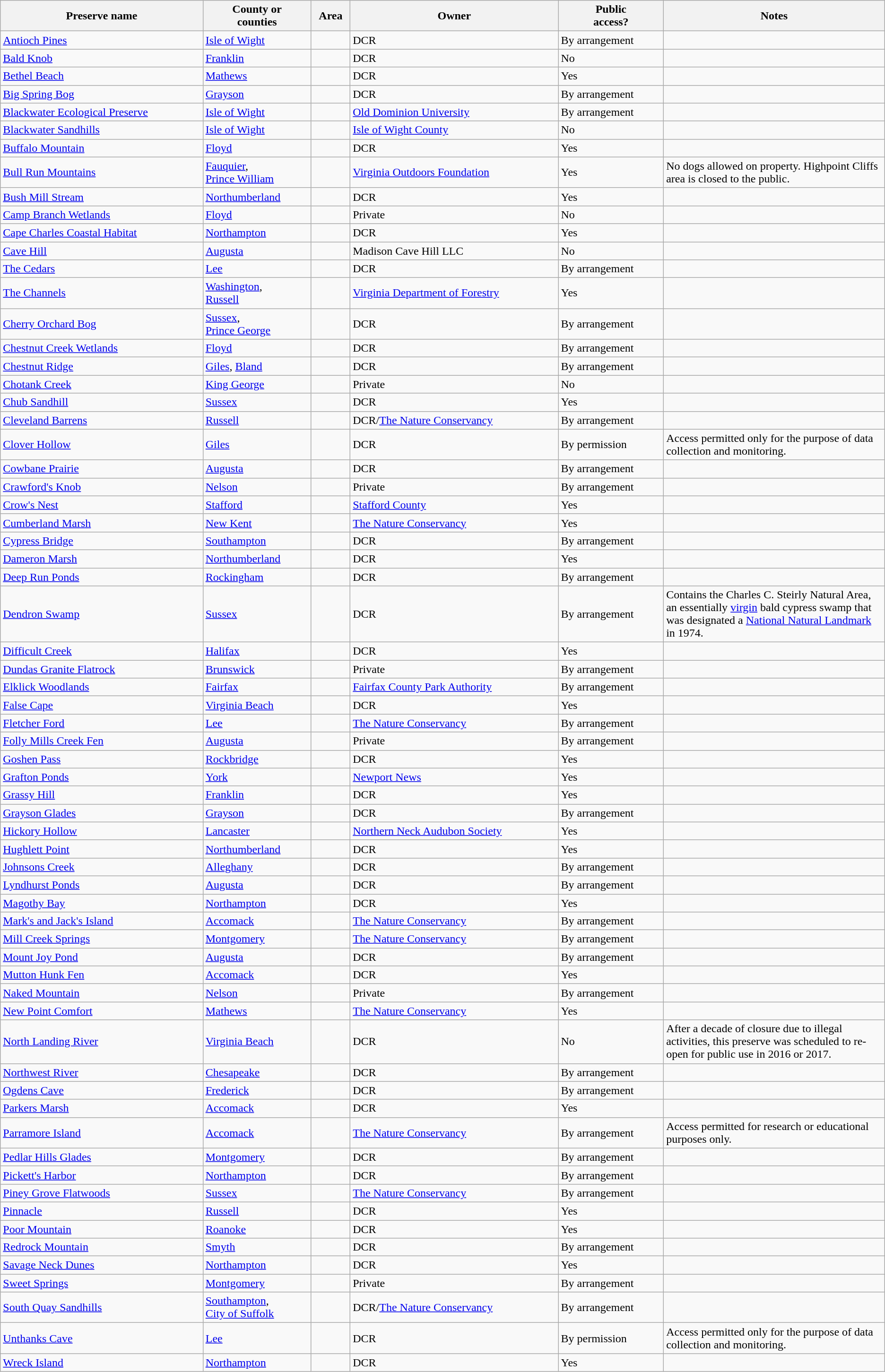<table class="sortable wikitable">
<tr>
<th scope="col" width="*;">Preserve name</th>
<th scope="col" width="*;">County or<br>counties</th>
<th scope="col" width="*;">Area</th>
<th scope="col" width="*;">Owner</th>
<th scope="col" width="*;">Public<br>access?</th>
<th scope="col" width="25%" class="unsortable">Notes</th>
</tr>
<tr>
<td><a href='#'>Antioch Pines</a></td>
<td><a href='#'>Isle of Wight</a></td>
<td></td>
<td>DCR</td>
<td>By arrangement</td>
<td></td>
</tr>
<tr>
<td><a href='#'>Bald Knob</a></td>
<td><a href='#'>Franklin</a></td>
<td></td>
<td>DCR</td>
<td>No</td>
<td></td>
</tr>
<tr>
<td><a href='#'>Bethel Beach</a></td>
<td><a href='#'>Mathews</a></td>
<td></td>
<td>DCR</td>
<td>Yes</td>
<td></td>
</tr>
<tr>
<td><a href='#'>Big Spring Bog</a></td>
<td><a href='#'>Grayson</a></td>
<td></td>
<td>DCR</td>
<td>By arrangement</td>
<td></td>
</tr>
<tr>
<td><a href='#'>Blackwater Ecological Preserve</a></td>
<td><a href='#'>Isle of Wight</a></td>
<td></td>
<td><a href='#'>Old Dominion University</a></td>
<td>By arrangement</td>
<td></td>
</tr>
<tr>
<td><a href='#'>Blackwater Sandhills</a></td>
<td><a href='#'>Isle of Wight</a></td>
<td></td>
<td><a href='#'>Isle of Wight County</a></td>
<td>No</td>
<td></td>
</tr>
<tr>
<td><a href='#'>Buffalo Mountain</a></td>
<td><a href='#'>Floyd</a></td>
<td></td>
<td>DCR</td>
<td>Yes</td>
<td></td>
</tr>
<tr>
<td><a href='#'>Bull Run Mountains</a></td>
<td><a href='#'>Fauquier</a>,<br><a href='#'>Prince William</a></td>
<td></td>
<td><a href='#'>Virginia Outdoors Foundation</a></td>
<td>Yes</td>
<td>No dogs allowed on property. Highpoint Cliffs area is closed to the public.</td>
</tr>
<tr>
<td><a href='#'>Bush Mill Stream</a></td>
<td><a href='#'>Northumberland</a></td>
<td></td>
<td>DCR</td>
<td>Yes</td>
<td></td>
</tr>
<tr>
<td><a href='#'>Camp Branch Wetlands</a></td>
<td><a href='#'>Floyd</a></td>
<td></td>
<td>Private</td>
<td>No</td>
<td></td>
</tr>
<tr>
<td><a href='#'>Cape Charles Coastal Habitat</a></td>
<td><a href='#'>Northampton</a></td>
<td></td>
<td>DCR</td>
<td>Yes</td>
<td></td>
</tr>
<tr>
<td><a href='#'>Cave Hill</a></td>
<td><a href='#'>Augusta</a></td>
<td></td>
<td>Madison Cave Hill LLC</td>
<td>No</td>
<td></td>
</tr>
<tr>
<td data-sort-value="Cedars, The"><a href='#'>The Cedars</a></td>
<td><a href='#'>Lee</a></td>
<td></td>
<td>DCR</td>
<td>By arrangement</td>
<td></td>
</tr>
<tr>
<td data-sort-value="Channels, The"><a href='#'>The Channels</a></td>
<td><a href='#'>Washington</a>,<br><a href='#'>Russell</a></td>
<td></td>
<td><a href='#'>Virginia Department of Forestry</a></td>
<td>Yes</td>
<td></td>
</tr>
<tr>
<td><a href='#'>Cherry Orchard Bog</a></td>
<td><a href='#'>Sussex</a>,<br><a href='#'>Prince George</a></td>
<td></td>
<td>DCR</td>
<td>By arrangement</td>
<td></td>
</tr>
<tr>
<td><a href='#'>Chestnut Creek Wetlands</a></td>
<td><a href='#'>Floyd</a></td>
<td></td>
<td>DCR</td>
<td>By arrangement</td>
<td></td>
</tr>
<tr>
<td><a href='#'>Chestnut Ridge</a></td>
<td><a href='#'>Giles</a>, <a href='#'>Bland</a></td>
<td></td>
<td>DCR</td>
<td>By arrangement</td>
<td></td>
</tr>
<tr>
<td><a href='#'>Chotank Creek</a></td>
<td><a href='#'>King George</a></td>
<td></td>
<td>Private</td>
<td>No</td>
<td></td>
</tr>
<tr>
<td><a href='#'>Chub Sandhill</a></td>
<td><a href='#'>Sussex</a></td>
<td></td>
<td>DCR</td>
<td>Yes</td>
<td></td>
</tr>
<tr>
<td><a href='#'>Cleveland Barrens</a></td>
<td><a href='#'>Russell</a></td>
<td></td>
<td>DCR/<a href='#'>The Nature Conservancy</a></td>
<td>By arrangement</td>
<td></td>
</tr>
<tr>
<td><a href='#'>Clover Hollow</a></td>
<td><a href='#'>Giles</a></td>
<td></td>
<td>DCR</td>
<td>By permission</td>
<td>Access permitted only for the purpose of data collection and monitoring.</td>
</tr>
<tr>
<td><a href='#'>Cowbane Prairie</a></td>
<td><a href='#'>Augusta</a></td>
<td></td>
<td>DCR</td>
<td>By arrangement</td>
<td></td>
</tr>
<tr>
<td><a href='#'>Crawford's Knob</a></td>
<td><a href='#'>Nelson</a></td>
<td></td>
<td>Private</td>
<td>By arrangement</td>
<td></td>
</tr>
<tr>
<td><a href='#'>Crow's Nest</a></td>
<td><a href='#'>Stafford</a></td>
<td></td>
<td><a href='#'>Stafford County</a></td>
<td>Yes</td>
<td></td>
</tr>
<tr>
<td><a href='#'>Cumberland Marsh</a></td>
<td><a href='#'>New Kent</a></td>
<td></td>
<td><a href='#'>The Nature Conservancy</a></td>
<td>Yes</td>
<td></td>
</tr>
<tr>
<td><a href='#'>Cypress Bridge</a></td>
<td><a href='#'>Southampton</a></td>
<td></td>
<td>DCR</td>
<td>By arrangement</td>
<td></td>
</tr>
<tr>
<td><a href='#'>Dameron Marsh</a></td>
<td><a href='#'>Northumberland</a></td>
<td></td>
<td>DCR</td>
<td>Yes</td>
<td></td>
</tr>
<tr>
<td><a href='#'>Deep Run Ponds</a></td>
<td><a href='#'>Rockingham</a></td>
<td></td>
<td>DCR</td>
<td>By arrangement</td>
<td></td>
</tr>
<tr>
<td><a href='#'>Dendron Swamp</a></td>
<td><a href='#'>Sussex</a></td>
<td></td>
<td>DCR</td>
<td>By arrangement</td>
<td>Contains the  Charles C. Steirly Natural Area, an essentially <a href='#'>virgin</a> bald cypress swamp that was designated a <a href='#'>National Natural Landmark</a> in 1974.</td>
</tr>
<tr>
<td><a href='#'>Difficult Creek</a></td>
<td><a href='#'>Halifax</a></td>
<td></td>
<td>DCR</td>
<td>Yes</td>
<td></td>
</tr>
<tr>
<td><a href='#'>Dundas Granite Flatrock</a></td>
<td><a href='#'>Brunswick</a></td>
<td></td>
<td>Private</td>
<td>By arrangement</td>
<td></td>
</tr>
<tr>
<td><a href='#'>Elklick Woodlands</a></td>
<td><a href='#'>Fairfax</a></td>
<td></td>
<td><a href='#'>Fairfax County Park Authority</a></td>
<td>By arrangement</td>
<td></td>
</tr>
<tr>
<td><a href='#'>False Cape</a></td>
<td><a href='#'>Virginia Beach</a></td>
<td></td>
<td>DCR</td>
<td>Yes</td>
<td></td>
</tr>
<tr>
<td><a href='#'>Fletcher Ford</a></td>
<td><a href='#'>Lee</a></td>
<td></td>
<td><a href='#'>The Nature Conservancy</a></td>
<td>By arrangement</td>
<td></td>
</tr>
<tr>
<td><a href='#'>Folly Mills Creek Fen</a></td>
<td><a href='#'>Augusta</a></td>
<td></td>
<td>Private</td>
<td>By arrangement</td>
<td></td>
</tr>
<tr>
<td><a href='#'>Goshen Pass</a></td>
<td><a href='#'>Rockbridge</a></td>
<td></td>
<td>DCR</td>
<td>Yes</td>
<td></td>
</tr>
<tr>
<td><a href='#'>Grafton Ponds</a></td>
<td><a href='#'>York</a></td>
<td></td>
<td><a href='#'>Newport News</a></td>
<td>Yes</td>
<td></td>
</tr>
<tr>
<td><a href='#'>Grassy Hill</a></td>
<td><a href='#'>Franklin</a></td>
<td></td>
<td>DCR</td>
<td>Yes</td>
<td></td>
</tr>
<tr>
<td><a href='#'>Grayson Glades</a></td>
<td><a href='#'>Grayson</a></td>
<td></td>
<td>DCR</td>
<td>By arrangement</td>
<td></td>
</tr>
<tr>
<td><a href='#'>Hickory Hollow</a></td>
<td><a href='#'>Lancaster</a></td>
<td></td>
<td><a href='#'>Northern Neck Audubon Society</a></td>
<td>Yes</td>
<td></td>
</tr>
<tr>
<td><a href='#'>Hughlett Point</a></td>
<td><a href='#'>Northumberland</a></td>
<td></td>
<td>DCR</td>
<td>Yes</td>
<td></td>
</tr>
<tr>
<td><a href='#'>Johnsons Creek</a></td>
<td><a href='#'>Alleghany</a></td>
<td></td>
<td>DCR</td>
<td>By arrangement</td>
<td></td>
</tr>
<tr>
<td><a href='#'>Lyndhurst Ponds</a></td>
<td><a href='#'>Augusta</a></td>
<td></td>
<td>DCR</td>
<td>By arrangement</td>
<td></td>
</tr>
<tr>
<td><a href='#'>Magothy Bay</a></td>
<td><a href='#'>Northampton</a></td>
<td></td>
<td>DCR</td>
<td>Yes</td>
<td></td>
</tr>
<tr>
<td><a href='#'>Mark's and Jack's Island</a></td>
<td><a href='#'>Accomack</a></td>
<td></td>
<td><a href='#'>The Nature Conservancy</a></td>
<td>By arrangement</td>
<td></td>
</tr>
<tr>
<td><a href='#'>Mill Creek Springs</a></td>
<td><a href='#'>Montgomery</a></td>
<td></td>
<td><a href='#'>The Nature Conservancy</a></td>
<td>By arrangement</td>
<td></td>
</tr>
<tr>
<td><a href='#'>Mount Joy Pond</a></td>
<td><a href='#'>Augusta</a></td>
<td></td>
<td>DCR</td>
<td>By arrangement</td>
<td></td>
</tr>
<tr>
<td><a href='#'>Mutton Hunk Fen</a></td>
<td><a href='#'>Accomack</a></td>
<td></td>
<td>DCR</td>
<td>Yes</td>
<td></td>
</tr>
<tr>
<td><a href='#'>Naked Mountain</a></td>
<td><a href='#'>Nelson</a></td>
<td></td>
<td>Private</td>
<td>By arrangement</td>
<td></td>
</tr>
<tr>
<td><a href='#'>New Point Comfort</a></td>
<td><a href='#'>Mathews</a></td>
<td></td>
<td><a href='#'>The Nature Conservancy</a></td>
<td>Yes</td>
<td></td>
</tr>
<tr>
<td><a href='#'>North Landing River</a></td>
<td><a href='#'>Virginia Beach</a></td>
<td></td>
<td>DCR</td>
<td>No</td>
<td>After a decade of closure due to illegal activities, this preserve was scheduled to re-open for public use in 2016 or 2017.</td>
</tr>
<tr>
<td><a href='#'>Northwest River</a></td>
<td><a href='#'>Chesapeake</a></td>
<td></td>
<td>DCR</td>
<td>By arrangement</td>
<td></td>
</tr>
<tr>
<td><a href='#'>Ogdens Cave</a></td>
<td><a href='#'>Frederick</a></td>
<td></td>
<td>DCR</td>
<td>By arrangement</td>
<td></td>
</tr>
<tr>
<td><a href='#'>Parkers Marsh</a></td>
<td><a href='#'>Accomack</a></td>
<td></td>
<td>DCR</td>
<td>Yes</td>
<td></td>
</tr>
<tr>
<td><a href='#'>Parramore Island</a></td>
<td><a href='#'>Accomack</a></td>
<td></td>
<td><a href='#'>The Nature Conservancy</a></td>
<td>By arrangement</td>
<td>Access permitted for research or educational purposes only.</td>
</tr>
<tr>
<td><a href='#'>Pedlar Hills Glades</a></td>
<td><a href='#'>Montgomery</a></td>
<td></td>
<td>DCR</td>
<td>By arrangement</td>
<td></td>
</tr>
<tr>
<td><a href='#'>Pickett's Harbor</a></td>
<td><a href='#'>Northampton</a></td>
<td></td>
<td>DCR</td>
<td>By arrangement</td>
<td></td>
</tr>
<tr>
<td><a href='#'>Piney Grove Flatwoods</a></td>
<td><a href='#'>Sussex</a></td>
<td></td>
<td><a href='#'>The Nature Conservancy</a></td>
<td>By arrangement</td>
<td></td>
</tr>
<tr>
<td><a href='#'>Pinnacle</a></td>
<td><a href='#'>Russell</a></td>
<td></td>
<td>DCR</td>
<td>Yes</td>
<td></td>
</tr>
<tr>
<td><a href='#'>Poor Mountain</a></td>
<td><a href='#'>Roanoke</a></td>
<td></td>
<td>DCR</td>
<td>Yes</td>
<td></td>
</tr>
<tr>
<td><a href='#'>Redrock Mountain</a></td>
<td><a href='#'>Smyth</a></td>
<td></td>
<td>DCR</td>
<td>By arrangement</td>
<td></td>
</tr>
<tr>
<td><a href='#'>Savage Neck Dunes</a></td>
<td><a href='#'>Northampton</a></td>
<td></td>
<td>DCR</td>
<td>Yes</td>
<td></td>
</tr>
<tr>
<td><a href='#'>Sweet Springs</a></td>
<td><a href='#'>Montgomery</a></td>
<td></td>
<td>Private</td>
<td>By arrangement</td>
<td></td>
</tr>
<tr>
<td><a href='#'>South Quay Sandhills</a></td>
<td><a href='#'>Southampton</a>,<br><a href='#'>City of Suffolk</a></td>
<td></td>
<td>DCR/<a href='#'>The Nature Conservancy</a></td>
<td>By arrangement</td>
<td></td>
</tr>
<tr>
<td><a href='#'>Unthanks Cave</a></td>
<td><a href='#'>Lee</a></td>
<td></td>
<td>DCR</td>
<td>By permission</td>
<td>Access permitted only for the purpose of data collection and monitoring.</td>
</tr>
<tr>
<td><a href='#'>Wreck Island</a></td>
<td><a href='#'>Northampton</a></td>
<td></td>
<td>DCR</td>
<td>Yes</td>
<td></td>
</tr>
</table>
